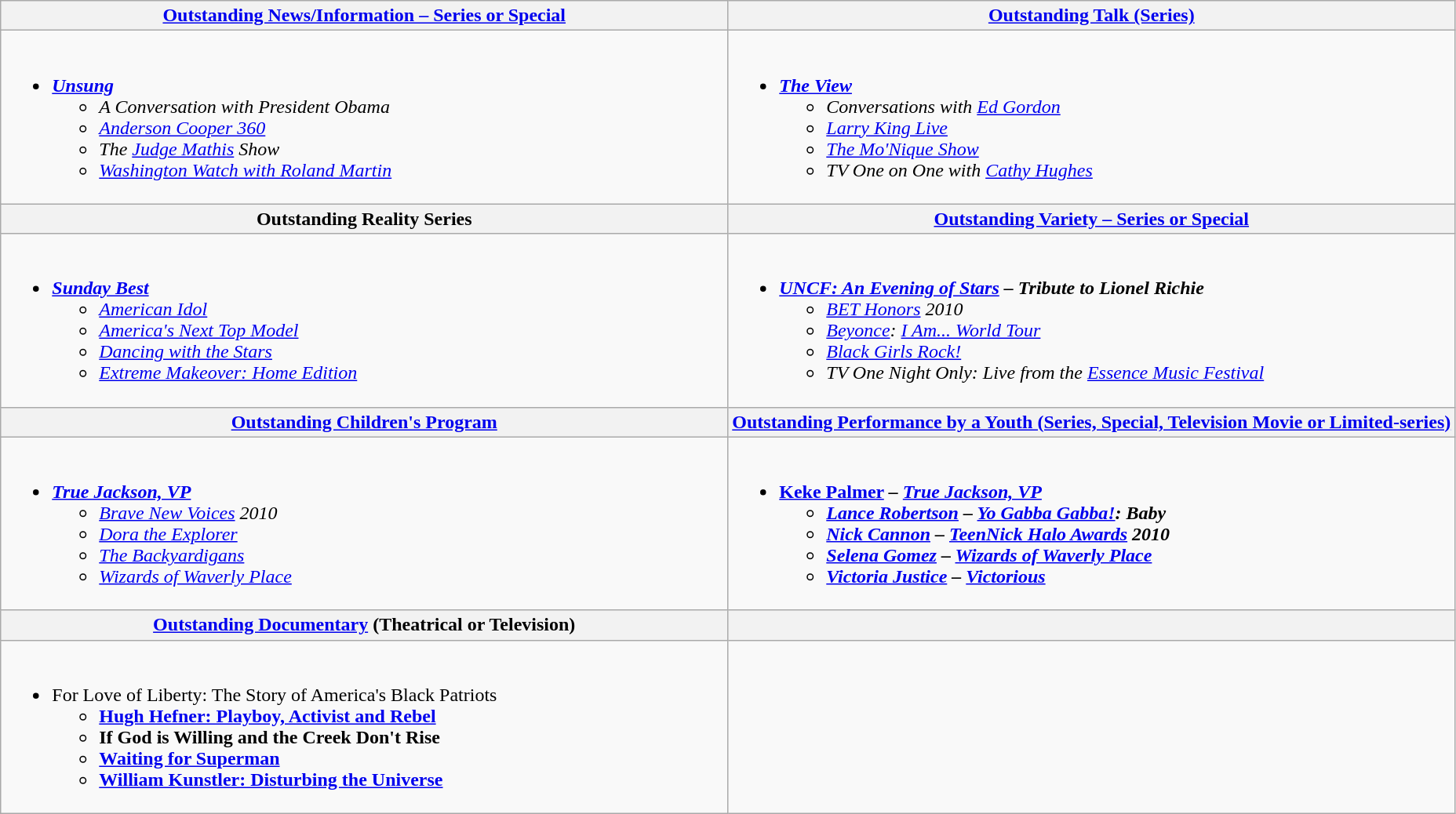<table class="wikitable" style="width=100%">
<tr>
<th><a href='#'>Outstanding News/Information – Series or Special</a></th>
<th><a href='#'>Outstanding Talk (Series)</a></th>
</tr>
<tr>
<td style="vertical-align:top" width="50%"><br><ul><li><strong><em><a href='#'>Unsung</a></em></strong><ul><li><em>A Conversation with President Obama</em></li><li><em><a href='#'>Anderson Cooper 360</a></em></li><li><em>The <a href='#'>Judge Mathis</a> Show</em></li><li><em><a href='#'>Washington Watch with Roland Martin</a></em></li></ul></li></ul></td>
<td style="vertical-align:top" width="50%"><br><ul><li><strong><em><a href='#'>The View</a></em></strong><ul><li><em>Conversations with <a href='#'>Ed Gordon</a></em></li><li><em><a href='#'>Larry King Live</a></em></li><li><em><a href='#'>The Mo'Nique Show</a></em></li><li><em>TV One on One with <a href='#'>Cathy Hughes</a></em></li></ul></li></ul></td>
</tr>
<tr>
<th>Outstanding Reality Series</th>
<th><a href='#'>Outstanding Variety – Series or Special</a></th>
</tr>
<tr>
<td style="vertical-align:top"><br><ul><li><strong><em><a href='#'>Sunday Best</a></em></strong><ul><li><em><a href='#'>American Idol</a></em></li><li><em><a href='#'>America's Next Top Model</a></em></li><li><em><a href='#'>Dancing with the Stars</a></em></li><li><em><a href='#'>Extreme Makeover: Home Edition</a></em></li></ul></li></ul></td>
<td style="vertical-align:top"><br><ul><li><strong><em><a href='#'>UNCF: An Evening of Stars</a> – Tribute to Lionel Richie</em></strong><ul><li><em><a href='#'>BET Honors</a> 2010</em></li><li><em><a href='#'>Beyonce</a>: <a href='#'>I Am... World Tour</a></em></li><li><em><a href='#'>Black Girls Rock!</a></em></li><li><em>TV One Night Only: Live from the <a href='#'>Essence Music Festival</a></em></li></ul></li></ul></td>
</tr>
<tr>
<th><a href='#'>Outstanding Children's Program</a></th>
<th><a href='#'>Outstanding Performance by a Youth (Series, Special, Television Movie or Limited-series)</a></th>
</tr>
<tr>
<td style="vertical-align:top"><br><ul><li><strong><em><a href='#'>True Jackson, VP</a></em></strong><ul><li><em><a href='#'>Brave New Voices</a> 2010</em></li><li><em><a href='#'>Dora the Explorer</a></em></li><li><em><a href='#'>The Backyardigans</a></em></li><li><em><a href='#'>Wizards of Waverly Place</a></em></li></ul></li></ul></td>
<td style="vertical-align:top"><br><ul><li><strong><a href='#'>Keke Palmer</a> <em>– <a href='#'>True Jackson, VP</a><strong><em><ul><li><a href='#'>Lance Robertson</a> </em>– <a href='#'>Yo Gabba Gabba!</a>: Baby<em></li><li><a href='#'>Nick Cannon</a> </em>– <a href='#'>TeenNick Halo Awards</a> 2010<em></li><li><a href='#'>Selena Gomez</a> </em>– <a href='#'>Wizards of Waverly Place</a><em></li><li><a href='#'>Victoria Justice</a> </em>– <a href='#'>Victorious</a><em></li></ul></li></ul></td>
</tr>
<tr>
<th><a href='#'>Outstanding Documentary</a> (Theatrical or Television)</th>
<th></th>
</tr>
<tr>
<td><br><ul><li></em></strong>For Love of Liberty: The Story of America's Black Patriots<strong><em><ul><li></em><a href='#'>Hugh Hefner: Playboy, Activist and Rebel</a><em></li><li></em>If God is Willing and the Creek Don't Rise<em></li><li></em><a href='#'>Waiting for Superman</a><em></li><li></em><a href='#'>William Kunstler: Disturbing the Universe</a><em></li></ul></li></ul></td>
<td></td>
</tr>
</table>
